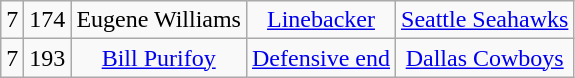<table class="wikitable" style="text-align:center">
<tr>
<td>7</td>
<td>174</td>
<td>Eugene Williams</td>
<td><a href='#'>Linebacker</a></td>
<td><a href='#'>Seattle Seahawks</a></td>
</tr>
<tr>
<td>7</td>
<td>193</td>
<td><a href='#'>Bill Purifoy</a></td>
<td><a href='#'>Defensive end</a></td>
<td><a href='#'>Dallas Cowboys</a></td>
</tr>
</table>
